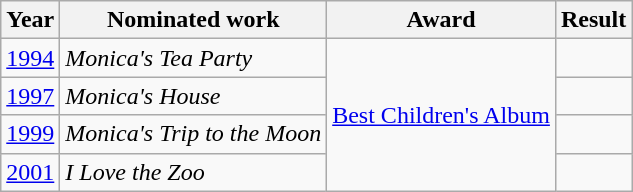<table class="wikitable">
<tr>
<th>Year</th>
<th>Nominated work</th>
<th>Award</th>
<th>Result</th>
</tr>
<tr>
<td><a href='#'>1994</a></td>
<td><em>Monica's Tea Party</em></td>
<td rowspan="4"><a href='#'>Best Children's Album</a></td>
<td></td>
</tr>
<tr>
<td><a href='#'>1997</a></td>
<td><em>Monica's House</em></td>
<td></td>
</tr>
<tr>
<td><a href='#'>1999</a></td>
<td><em>Monica's Trip to the Moon</em></td>
<td></td>
</tr>
<tr>
<td><a href='#'>2001</a></td>
<td><em>I Love the Zoo</em></td>
<td></td>
</tr>
</table>
